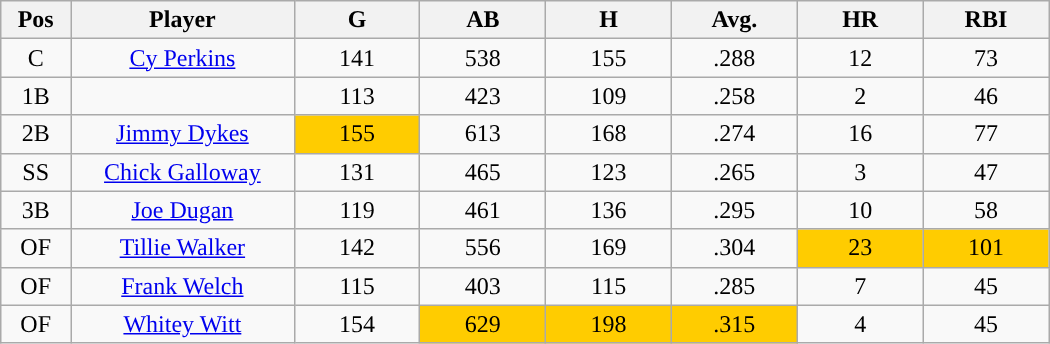<table class="wikitable sortable">
<tr>
<th bgcolor="#DDDDFF" width="5%">Pos</th>
<th bgcolor="#DDDDFF" width="16%">Player</th>
<th bgcolor="#DDDDFF" width="9%">G</th>
<th bgcolor="#DDDDFF" width="9%">AB</th>
<th bgcolor="#DDDDFF" width="9%">H</th>
<th bgcolor="#DDDDFF" width="9%">Avg.</th>
<th bgcolor="#DDDDFF" width="9%">HR</th>
<th bgcolor="#DDDDFF" width="9%">RBI</th>
</tr>
<tr align="center">
<td>C</td>
<td><a href='#'>Cy Perkins</a></td>
<td>141</td>
<td>538</td>
<td>155</td>
<td>.288</td>
<td>12</td>
<td>73</td>
</tr>
<tr align=center>
<td>1B</td>
<td></td>
<td>113</td>
<td>423</td>
<td>109</td>
<td>.258</td>
<td>2</td>
<td>46</td>
</tr>
<tr align="center">
<td>2B</td>
<td><a href='#'>Jimmy Dykes</a></td>
<td style="background:#fc0;">155</td>
<td>613</td>
<td>168</td>
<td>.274</td>
<td>16</td>
<td>77</td>
</tr>
<tr align=center>
<td>SS</td>
<td><a href='#'>Chick Galloway</a></td>
<td>131</td>
<td>465</td>
<td>123</td>
<td>.265</td>
<td>3</td>
<td>47</td>
</tr>
<tr align=center>
<td>3B</td>
<td><a href='#'>Joe Dugan</a></td>
<td>119</td>
<td>461</td>
<td>136</td>
<td>.295</td>
<td>10</td>
<td>58</td>
</tr>
<tr align=center>
<td>OF</td>
<td><a href='#'>Tillie Walker</a></td>
<td>142</td>
<td>556</td>
<td>169</td>
<td>.304</td>
<td style="background:#fc0;">23</td>
<td style="background:#fc0;">101</td>
</tr>
<tr align=center>
<td>OF</td>
<td><a href='#'>Frank Welch</a></td>
<td>115</td>
<td>403</td>
<td>115</td>
<td>.285</td>
<td>7</td>
<td>45</td>
</tr>
<tr align=center>
<td>OF</td>
<td><a href='#'>Whitey Witt</a></td>
<td>154</td>
<td style="background:#fc0;">629</td>
<td style="background:#fc0;">198</td>
<td style="background:#fc0;">.315</td>
<td>4</td>
<td>45</td>
</tr>
</table>
